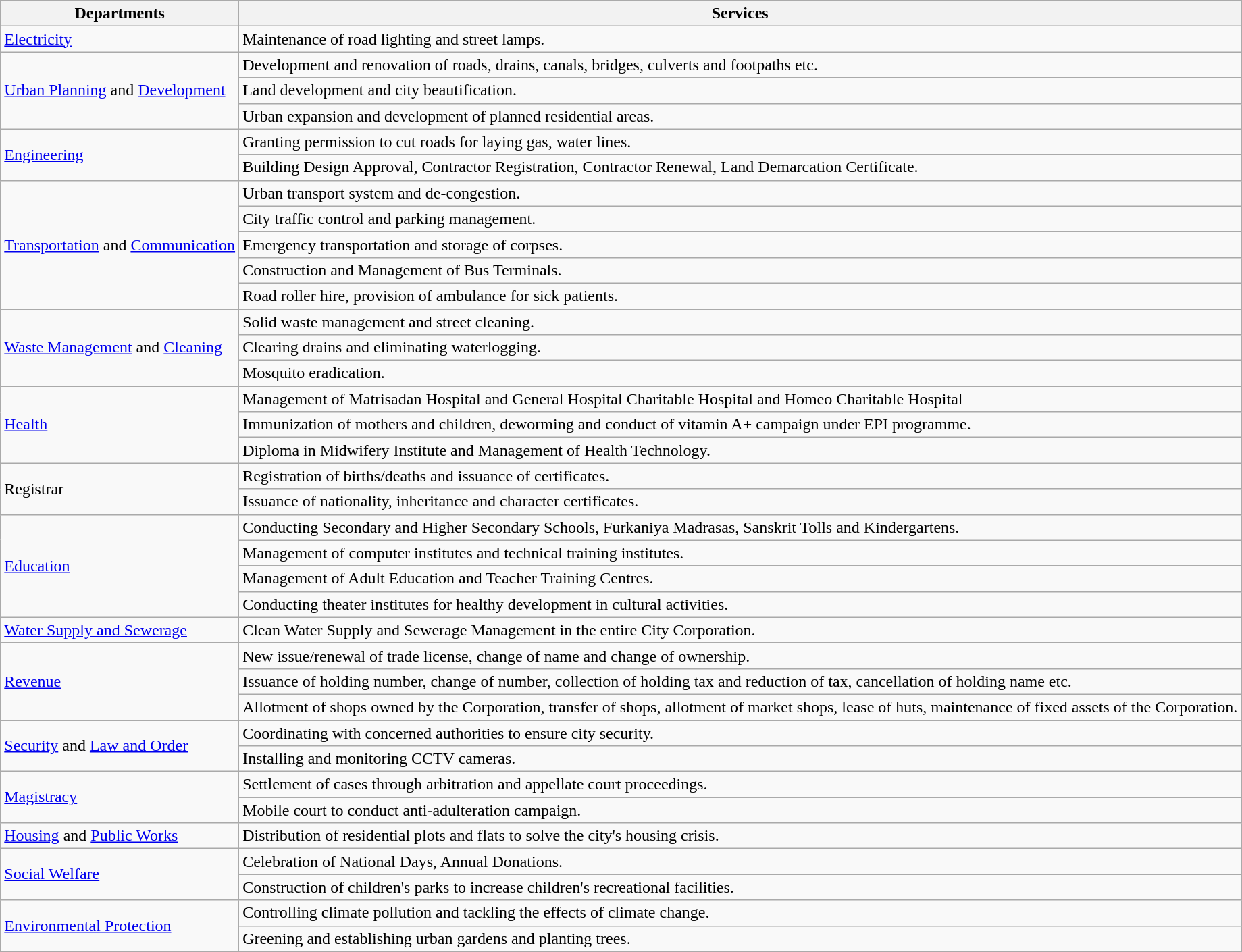<table class="wikitable">
<tr>
<th>Departments</th>
<th>Services</th>
</tr>
<tr>
<td><a href='#'>Electricity</a></td>
<td>Maintenance of road lighting and street lamps.</td>
</tr>
<tr>
<td rowspan="3"><a href='#'>Urban Planning</a> and <a href='#'>Development</a></td>
<td>Development and renovation of roads, drains, canals, bridges, culverts and footpaths etc.</td>
</tr>
<tr>
<td>Land development and city beautification.</td>
</tr>
<tr>
<td>Urban expansion and development of planned residential areas.</td>
</tr>
<tr>
<td rowspan="2"><a href='#'>Engineering</a></td>
<td>Granting permission to cut roads for laying gas, water lines.</td>
</tr>
<tr>
<td>Building Design Approval, Contractor Registration, Contractor Renewal, Land Demarcation Certificate.</td>
</tr>
<tr>
<td rowspan="5"><a href='#'>Transportation</a> and <a href='#'>Communication</a></td>
<td>Urban transport system and de-congestion.</td>
</tr>
<tr>
<td>City traffic control and parking management.</td>
</tr>
<tr>
<td>Emergency transportation and storage of corpses.</td>
</tr>
<tr>
<td>Construction and Management of Bus Terminals.</td>
</tr>
<tr>
<td>Road roller hire, provision of ambulance for sick patients.</td>
</tr>
<tr>
<td rowspan="3"><a href='#'>Waste Management</a> and <a href='#'>Cleaning</a></td>
<td>Solid waste management and street cleaning.</td>
</tr>
<tr>
<td>Clearing drains and eliminating waterlogging.</td>
</tr>
<tr>
<td>Mosquito eradication.</td>
</tr>
<tr>
<td rowspan="3"><a href='#'>Health</a></td>
<td>Management of Matrisadan Hospital and General Hospital Charitable Hospital and Homeo Charitable Hospital</td>
</tr>
<tr>
<td>Immunization of mothers and children, deworming and conduct of vitamin A+ campaign under EPI programme.</td>
</tr>
<tr>
<td>Diploma in Midwifery Institute and Management of Health Technology.</td>
</tr>
<tr>
<td rowspan="2">Registrar</td>
<td>Registration of births/deaths and issuance of certificates.</td>
</tr>
<tr>
<td>Issuance of nationality, inheritance and character certificates.</td>
</tr>
<tr>
<td rowspan="4"><a href='#'>Education</a></td>
<td>Conducting Secondary and Higher Secondary Schools, Furkaniya Madrasas, Sanskrit Tolls and Kindergartens.</td>
</tr>
<tr>
<td>Management of computer institutes and technical training institutes.</td>
</tr>
<tr>
<td>Management of Adult Education and Teacher Training Centres.</td>
</tr>
<tr>
<td>Conducting theater institutes for healthy development in cultural activities.</td>
</tr>
<tr>
<td><a href='#'>Water Supply and Sewerage</a></td>
<td>Clean Water Supply and Sewerage Management in the entire City Corporation.</td>
</tr>
<tr>
<td rowspan="3"><a href='#'>Revenue</a></td>
<td>New issue/renewal of trade license, change of name and change of ownership.</td>
</tr>
<tr>
<td>Issuance of holding number, change of number, collection of holding tax and reduction of tax, cancellation of holding name etc.</td>
</tr>
<tr>
<td>Allotment of shops owned by the Corporation, transfer of shops, allotment of market shops, lease of huts, maintenance of fixed assets of the Corporation.</td>
</tr>
<tr>
<td rowspan="2"><a href='#'>Security</a> and <a href='#'>Law and Order</a></td>
<td>Coordinating with concerned authorities to ensure city security.</td>
</tr>
<tr>
<td>Installing and monitoring CCTV cameras.</td>
</tr>
<tr>
<td rowspan="2"><a href='#'>Magistracy</a></td>
<td>Settlement of cases through arbitration and appellate court proceedings.</td>
</tr>
<tr>
<td>Mobile court to conduct anti-adulteration campaign.</td>
</tr>
<tr>
<td><a href='#'>Housing</a> and <a href='#'>Public Works</a></td>
<td>Distribution of residential plots and flats to solve the city's housing crisis.</td>
</tr>
<tr>
<td rowspan="2"><a href='#'>Social Welfare</a></td>
<td>Celebration of National Days, Annual Donations.</td>
</tr>
<tr>
<td>Construction of children's parks to increase children's recreational facilities.</td>
</tr>
<tr>
<td rowspan="2"><a href='#'>Environmental Protection</a></td>
<td>Controlling climate pollution and tackling the effects of climate change.</td>
</tr>
<tr>
<td>Greening and establishing urban gardens and planting trees.</td>
</tr>
</table>
